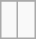<table class="wikitable">
<tr align="center">
</tr>
<tr align="center">
<td> </td>
<td> </td>
</tr>
</table>
